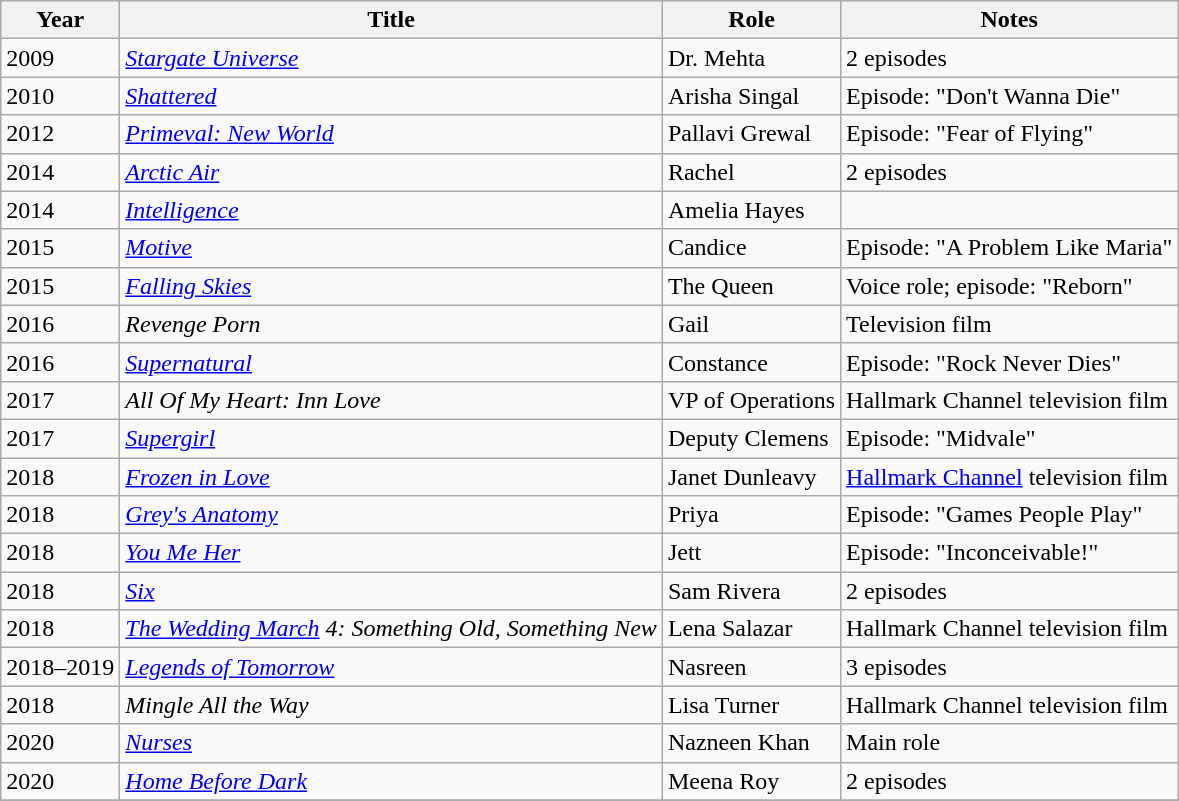<table class="wikitable sortable">
<tr>
<th>Year</th>
<th>Title</th>
<th>Role</th>
<th class="unsortable">Notes</th>
</tr>
<tr>
<td>2009</td>
<td><em><a href='#'>Stargate Universe</a></em></td>
<td>Dr. Mehta</td>
<td>2 episodes</td>
</tr>
<tr>
<td>2010</td>
<td><em><a href='#'>Shattered</a></em></td>
<td>Arisha Singal</td>
<td>Episode: "Don't Wanna Die"</td>
</tr>
<tr>
<td>2012</td>
<td><em><a href='#'>Primeval: New World</a></em></td>
<td>Pallavi Grewal</td>
<td>Episode: "Fear of Flying"</td>
</tr>
<tr>
<td>2014</td>
<td><em><a href='#'>Arctic Air</a></em></td>
<td>Rachel</td>
<td>2 episodes</td>
</tr>
<tr>
<td>2014</td>
<td><em><a href='#'>Intelligence</a></em></td>
<td>Amelia Hayes</td>
<td></td>
</tr>
<tr>
<td>2015</td>
<td><em><a href='#'>Motive</a></em></td>
<td>Candice</td>
<td>Episode: "A Problem Like Maria"</td>
</tr>
<tr>
<td>2015</td>
<td><em><a href='#'>Falling Skies</a></em></td>
<td>The Queen</td>
<td>Voice role; episode: "Reborn"</td>
</tr>
<tr>
<td>2016</td>
<td><em>Revenge Porn</em></td>
<td>Gail</td>
<td>Television film</td>
</tr>
<tr>
<td>2016</td>
<td><em><a href='#'>Supernatural</a></em></td>
<td>Constance</td>
<td>Episode: "Rock Never Dies"</td>
</tr>
<tr>
<td>2017</td>
<td><em>All Of My Heart: Inn Love</em></td>
<td>VP of Operations</td>
<td>Hallmark Channel television film</td>
</tr>
<tr>
<td>2017</td>
<td><em><a href='#'>Supergirl</a></em></td>
<td>Deputy Clemens</td>
<td>Episode: "Midvale"</td>
</tr>
<tr>
<td>2018</td>
<td><em><a href='#'>Frozen in Love</a></em></td>
<td>Janet Dunleavy</td>
<td><a href='#'>Hallmark Channel</a> television film</td>
</tr>
<tr>
<td>2018</td>
<td><em><a href='#'>Grey's Anatomy</a></em></td>
<td>Priya</td>
<td>Episode: "Games People Play"</td>
</tr>
<tr>
<td>2018</td>
<td><em><a href='#'>You Me Her</a></em></td>
<td>Jett</td>
<td>Episode: "Inconceivable!"</td>
</tr>
<tr>
<td>2018</td>
<td><em><a href='#'>Six</a></em></td>
<td>Sam Rivera</td>
<td>2 episodes</td>
</tr>
<tr>
<td>2018</td>
<td data-sort-value="Wedding March 4: Something Old, Something New, The"><em><a href='#'>The Wedding March</a> 4: Something Old, Something New</em></td>
<td>Lena Salazar</td>
<td>Hallmark Channel television film</td>
</tr>
<tr>
<td>2018–2019</td>
<td><em><a href='#'>Legends of Tomorrow</a></em></td>
<td>Nasreen</td>
<td>3 episodes</td>
</tr>
<tr>
<td>2018</td>
<td><em>Mingle All the Way</em></td>
<td>Lisa Turner</td>
<td>Hallmark Channel television film</td>
</tr>
<tr>
<td>2020</td>
<td><em><a href='#'>Nurses</a></em></td>
<td>Nazneen Khan</td>
<td>Main role</td>
</tr>
<tr>
<td>2020</td>
<td><em><a href='#'>Home Before Dark</a></em></td>
<td>Meena Roy</td>
<td>2 episodes</td>
</tr>
<tr>
</tr>
</table>
